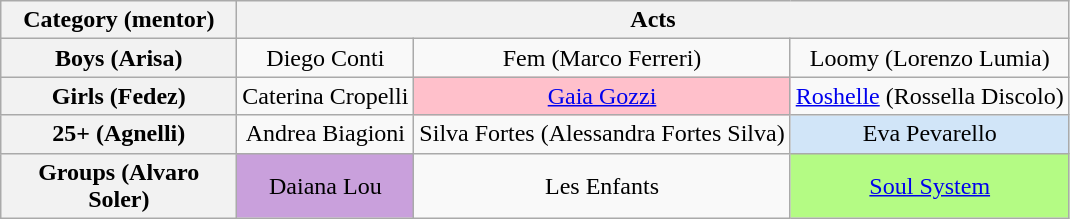<table class="wikitable" style="text-align:center">
<tr>
<th spope="col" width="150">Category (mentor)</th>
<th scope="col" colspan="3" width="450">Acts</th>
</tr>
<tr>
<th scope="row">Boys (Arisa)</th>
<td>Diego Conti</td>
<td>Fem (Marco Ferreri)</td>
<td>Loomy (Lorenzo Lumia)</td>
</tr>
<tr>
<th scope="col">Girls (Fedez)</th>
<td>Caterina Cropelli</td>
<td style="background:pink;"><a href='#'>Gaia Gozzi</a></td>
<td><a href='#'>Roshelle</a> (Rossella Discolo)</td>
</tr>
<tr>
<th scope="col">25+ (Agnelli)</th>
<td>Andrea Biagioni</td>
<td>Silva Fortes (Alessandra Fortes Silva)</td>
<td style="background:#D1E5F8;">Eva Pevarello</td>
</tr>
<tr>
<th scope="col">Groups (Alvaro Soler)</th>
<td style="background:#C9A0DC;">Daiana Lou</td>
<td>Les Enfants</td>
<td style="background:#B4FB84;"><a href='#'>Soul System</a></td>
</tr>
</table>
